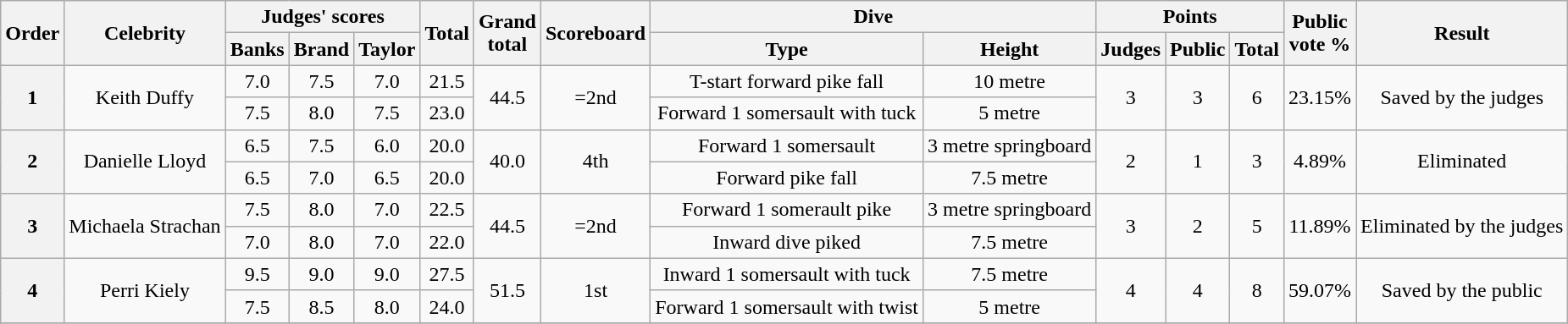<table class="wikitable" style="margin= auto; text-align: center;">
<tr>
<th scope=row rowspan=2>Order</th>
<th rowspan=2>Celebrity</th>
<th colspan=3>Judges' scores</th>
<th rowspan=2>Total</th>
<th rowspan=2>Grand<br>total</th>
<th rowspan=2>Scoreboard</th>
<th colspan=2>Dive</th>
<th colspan=3>Points</th>
<th rowspan=2>Public<br>vote %</th>
<th rowspan=2>Result</th>
</tr>
<tr>
<th>Banks</th>
<th>Brand</th>
<th>Taylor</th>
<th>Type</th>
<th>Height</th>
<th>Judges</th>
<th>Public</th>
<th>Total</th>
</tr>
<tr>
<th scope=row rowspan=2>1</th>
<td rowspan=2>Keith Duffy</td>
<td>7.0</td>
<td>7.5</td>
<td>7.0</td>
<td>21.5</td>
<td rowspan=2>44.5</td>
<td rowspan=2>=2nd</td>
<td>T-start forward pike fall</td>
<td>10 metre</td>
<td rowspan=2>3</td>
<td rowspan=2>3</td>
<td rowspan=2>6</td>
<td rowspan=2>23.15%</td>
<td rowspan=2>Saved by the judges</td>
</tr>
<tr>
<td>7.5</td>
<td>8.0</td>
<td>7.5</td>
<td>23.0</td>
<td>Forward 1  somersault with tuck</td>
<td>5 metre</td>
</tr>
<tr>
<th scope=row rowspan=2>2</th>
<td rowspan=2>Danielle Lloyd</td>
<td>6.5</td>
<td>7.5</td>
<td>6.0</td>
<td>20.0</td>
<td rowspan=2>40.0</td>
<td rowspan=2>4th</td>
<td>Forward 1  somersault</td>
<td>3 metre springboard</td>
<td rowspan=2>2</td>
<td rowspan=2>1</td>
<td rowspan=2>3</td>
<td rowspan=2>4.89%</td>
<td rowspan=2>Eliminated</td>
</tr>
<tr>
<td>6.5</td>
<td>7.0</td>
<td>6.5</td>
<td>20.0</td>
<td>Forward pike fall</td>
<td>7.5 metre</td>
</tr>
<tr>
<th scope=row rowspan=2>3</th>
<td rowspan=2>Michaela Strachan</td>
<td>7.5</td>
<td>8.0</td>
<td>7.0</td>
<td>22.5</td>
<td rowspan=2>44.5</td>
<td rowspan=2>=2nd</td>
<td>Forward 1  somerault pike</td>
<td>3 metre springboard</td>
<td rowspan=2>3</td>
<td rowspan=2>2</td>
<td rowspan=2>5</td>
<td rowspan=2>11.89%</td>
<td rowspan=2>Eliminated by the judges</td>
</tr>
<tr>
<td>7.0</td>
<td>8.0</td>
<td>7.0</td>
<td>22.0</td>
<td>Inward dive piked</td>
<td>7.5 metre</td>
</tr>
<tr>
<th scope=row rowspan=2>4</th>
<td rowspan=2>Perri Kiely</td>
<td>9.5</td>
<td>9.0</td>
<td>9.0</td>
<td>27.5</td>
<td rowspan=2>51.5</td>
<td rowspan=2>1st</td>
<td>Inward 1  somersault with tuck</td>
<td>7.5 metre</td>
<td rowspan=2>4</td>
<td rowspan=2>4</td>
<td rowspan=2>8</td>
<td rowspan=2>59.07%</td>
<td rowspan=2>Saved by the public</td>
</tr>
<tr>
<td>7.5</td>
<td>8.5</td>
<td>8.0</td>
<td>24.0</td>
<td>Forward 1  somersault with twist</td>
<td>5 metre</td>
</tr>
<tr>
</tr>
</table>
